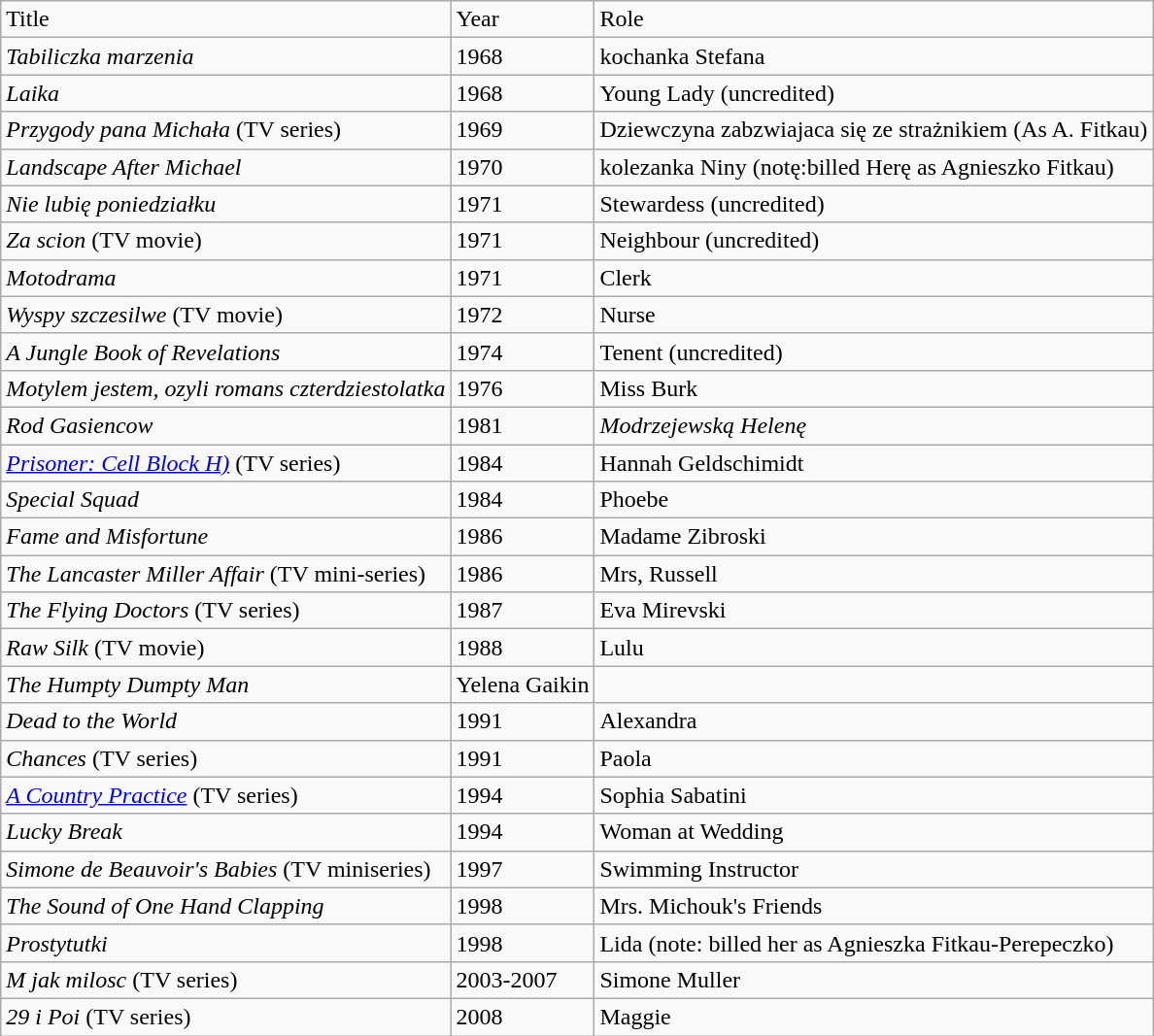<table class="wikitable">
<tr>
<td>Title</td>
<td>Year</td>
<td>Role</td>
</tr>
<tr>
<td><em>Tabiliczka marzenia</em></td>
<td>1968</td>
<td>kochanka Stefana</td>
</tr>
<tr>
<td><em>Laika</em></td>
<td>1968</td>
<td>Young Lady (uncredited)</td>
</tr>
<tr>
<td><em>Przygody pana Michała</em> (TV series)</td>
<td>1969</td>
<td>Dziewczyna zabzwiajaca się ze strażnikiem (As A. Fitkau)</td>
</tr>
<tr>
<td><em>Landscape After Michael</em></td>
<td>1970</td>
<td>kolezanka Niny (notę:billed Herę as Agnieszko Fitkau)</td>
</tr>
<tr>
<td><em>Nie lubię poniedziałku</em></td>
<td>1971</td>
<td>Stewardess (uncredited)</td>
</tr>
<tr>
<td><em>Za scion</em> (TV movie)</td>
<td>1971</td>
<td>Neighbour (uncredited)</td>
</tr>
<tr>
<td><em>Motodrama</em></td>
<td>1971</td>
<td>Clerk</td>
</tr>
<tr>
<td><em>Wyspy szczesilwe</em> (TV movie)</td>
<td>1972</td>
<td>Nurse</td>
</tr>
<tr>
<td><em>A Jungle Book of Revelations</em></td>
<td>1974</td>
<td>Tenent (uncredited)</td>
</tr>
<tr>
<td><em>Motylem jestem, ozyli romans czterdziestolatka</em></td>
<td>1976</td>
<td>Miss Burk</td>
</tr>
<tr>
<td><em>Rod Gasiencow</em></td>
<td>1981</td>
<td><em>Modrzejewską Helenę</em></td>
</tr>
<tr>
<td><em><a href='#'>Prisoner: Cell Block H)</a></em> (TV series)</td>
<td>1984</td>
<td>Hannah Geldschimidt</td>
</tr>
<tr>
<td><em>Special Squad</em></td>
<td>1984</td>
<td>Phoebe</td>
</tr>
<tr>
<td><em>Fame and Misfortune</em></td>
<td>1986</td>
<td>Madame Zibroski</td>
</tr>
<tr>
<td><em>The Lancaster Miller Affair</em> (TV mini-series)</td>
<td>1986</td>
<td>Mrs,  Russell</td>
</tr>
<tr>
<td><em>The Flying Doctors</em> (TV series)</td>
<td>1987</td>
<td>Eva Mirevski</td>
</tr>
<tr>
<td><em>Raw Silk</em> (TV movie)</td>
<td>1988</td>
<td>Lulu</td>
</tr>
<tr>
<td><em>The Humpty Dumpty Man</em></td>
<td>Yelena Gaikin</td>
</tr>
<tr>
<td><em>Dead to the World</em></td>
<td>1991</td>
<td>Alexandra</td>
</tr>
<tr>
<td><em>Chances</em> (TV series)</td>
<td>1991</td>
<td>Paola</td>
</tr>
<tr>
<td><em><a href='#'>A Country Practice</a></em> (TV series)</td>
<td>1994</td>
<td>Sophia Sabatini</td>
</tr>
<tr>
<td><em>Lucky Break</em></td>
<td>1994</td>
<td>Woman at Wedding</td>
</tr>
<tr>
<td><em>Simone de Beauvoir's Babies</em> (TV miniseries)</td>
<td>1997</td>
<td>Swimming Instructor</td>
</tr>
<tr>
<td><em>The Sound of One Hand Clapping</em></td>
<td>1998</td>
<td>Mrs. Michouk's Friends</td>
</tr>
<tr>
<td><em>Prostytutki</em></td>
<td>1998</td>
<td>Lida (note: billed her as Agnieszka Fitkau-Perepeczko)</td>
</tr>
<tr>
<td><em>M jak milosc</em> (TV series)</td>
<td>2003-2007</td>
<td>Simone Muller</td>
</tr>
<tr>
<td><em>29 i Poi</em> (TV series)</td>
<td>2008</td>
<td>Maggie</td>
</tr>
</table>
